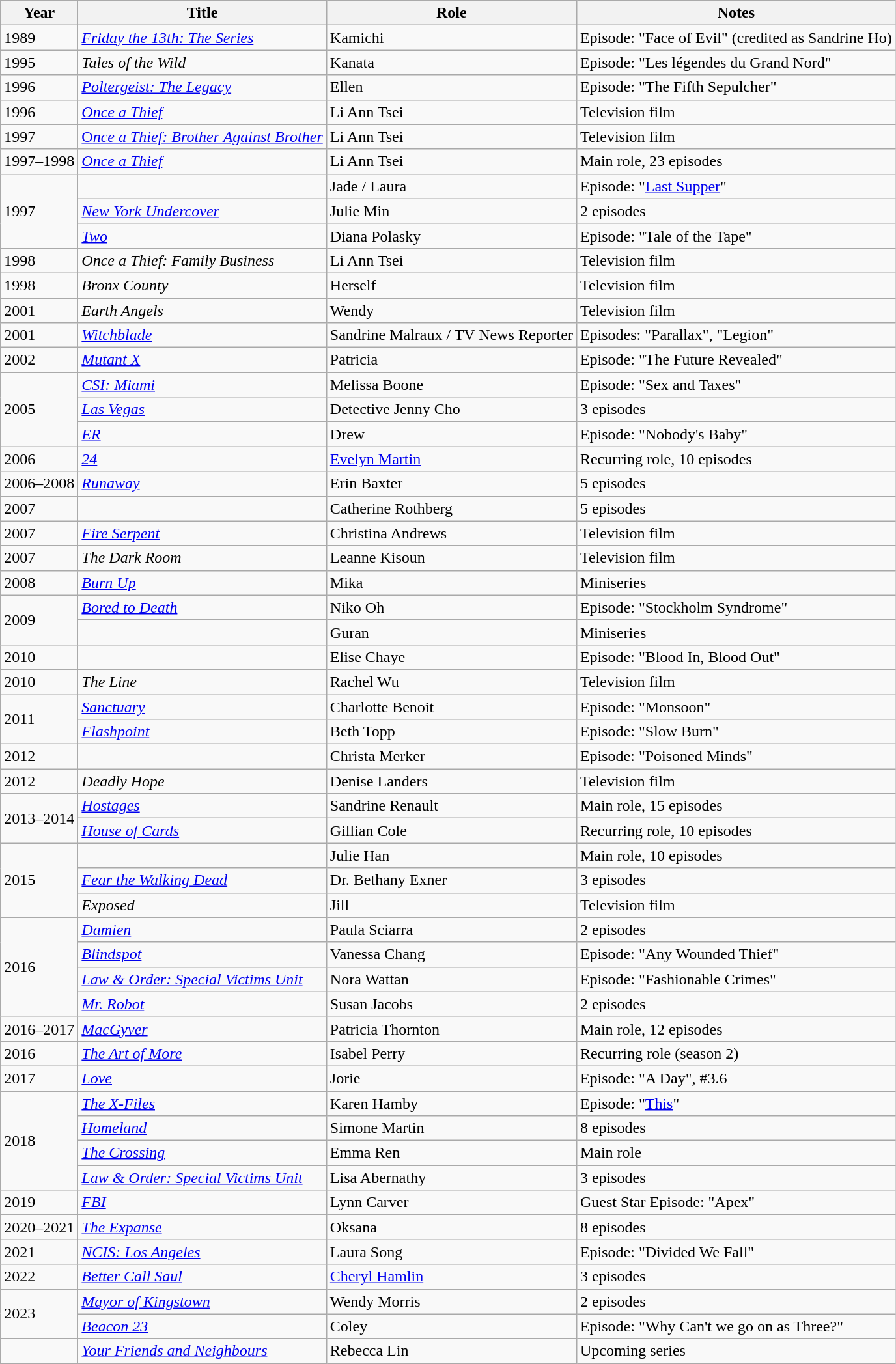<table class="wikitable sortable">
<tr>
<th>Year</th>
<th>Title</th>
<th>Role</th>
<th class="unsortable">Notes</th>
</tr>
<tr>
<td>1989</td>
<td><em><a href='#'>Friday the 13th: The Series</a></em></td>
<td>Kamichi</td>
<td>Episode: "Face of Evil" (credited as Sandrine Ho)</td>
</tr>
<tr>
<td>1995</td>
<td><em>Tales of the Wild</em></td>
<td>Kanata</td>
<td>Episode: "Les légendes du Grand Nord"</td>
</tr>
<tr>
<td>1996</td>
<td><em><a href='#'>Poltergeist: The Legacy</a></em></td>
<td>Ellen</td>
<td>Episode: "The Fifth Sepulcher"</td>
</tr>
<tr>
<td>1996</td>
<td><em><a href='#'>Once a Thief</a></em></td>
<td>Li Ann Tsei</td>
<td>Television film</td>
</tr>
<tr>
<td>1997</td>
<td><a href='#'>O<em>nce a Thief: Brother Against Brother</em></a></td>
<td>Li Ann Tsei</td>
<td>Television film</td>
</tr>
<tr>
<td>1997–1998</td>
<td><em><a href='#'>Once a Thief</a></em></td>
<td>Li Ann Tsei</td>
<td>Main role, 23 episodes</td>
</tr>
<tr>
<td rowspan="3">1997</td>
<td><em></em></td>
<td>Jade / Laura</td>
<td>Episode: "<a href='#'>Last Supper</a>"</td>
</tr>
<tr>
<td><em><a href='#'>New York Undercover</a></em></td>
<td>Julie Min</td>
<td>2 episodes</td>
</tr>
<tr>
<td><em><a href='#'>Two</a></em></td>
<td>Diana Polasky</td>
<td>Episode: "Tale of the Tape"</td>
</tr>
<tr>
<td>1998</td>
<td><em>Once a Thief: Family Business</em></td>
<td>Li Ann Tsei</td>
<td>Television film</td>
</tr>
<tr>
<td>1998</td>
<td><em>Bronx County</em></td>
<td>Herself</td>
<td>Television film</td>
</tr>
<tr>
<td>2001</td>
<td><em>Earth Angels</em></td>
<td>Wendy</td>
<td>Television film</td>
</tr>
<tr>
<td>2001</td>
<td><em><a href='#'>Witchblade</a></em></td>
<td>Sandrine Malraux / TV News Reporter</td>
<td>Episodes: "Parallax", "Legion"</td>
</tr>
<tr>
<td>2002</td>
<td><em><a href='#'>Mutant X</a></em></td>
<td>Patricia</td>
<td>Episode: "The Future Revealed"</td>
</tr>
<tr>
<td rowspan="3">2005</td>
<td><em><a href='#'>CSI: Miami</a></em></td>
<td>Melissa Boone</td>
<td>Episode: "Sex and Taxes"</td>
</tr>
<tr>
<td><em><a href='#'>Las Vegas</a></em></td>
<td>Detective Jenny Cho</td>
<td>3 episodes</td>
</tr>
<tr>
<td><em><a href='#'>ER</a></em></td>
<td>Drew</td>
<td>Episode: "Nobody's Baby"</td>
</tr>
<tr>
<td>2006</td>
<td><em><a href='#'>24</a></em></td>
<td><a href='#'>Evelyn Martin</a></td>
<td>Recurring role, 10 episodes</td>
</tr>
<tr>
<td>2006–2008</td>
<td><em><a href='#'>Runaway</a></em></td>
<td>Erin Baxter</td>
<td>5 episodes</td>
</tr>
<tr>
<td>2007</td>
<td><em></em></td>
<td>Catherine Rothberg</td>
<td>5 episodes</td>
</tr>
<tr>
<td>2007</td>
<td><em><a href='#'>Fire Serpent</a></em></td>
<td>Christina Andrews</td>
<td>Television film</td>
</tr>
<tr>
<td>2007</td>
<td data-sort-value="Dark Room, The"><em>The Dark Room</em></td>
<td>Leanne Kisoun</td>
<td>Television film</td>
</tr>
<tr>
<td>2008</td>
<td><em><a href='#'>Burn Up</a></em></td>
<td>Mika</td>
<td>Miniseries</td>
</tr>
<tr>
<td rowspan="2">2009</td>
<td><em><a href='#'>Bored to Death</a></em></td>
<td>Niko Oh</td>
<td>Episode: "Stockholm Syndrome"</td>
</tr>
<tr>
<td><em></em></td>
<td>Guran</td>
<td>Miniseries</td>
</tr>
<tr>
<td>2010</td>
<td><em></em></td>
<td>Elise Chaye</td>
<td>Episode: "Blood In, Blood Out"</td>
</tr>
<tr>
<td>2010</td>
<td data-sort-value="Line, The"><em>The Line</em></td>
<td>Rachel Wu</td>
<td>Television film</td>
</tr>
<tr>
<td rowspan="2">2011</td>
<td><em><a href='#'>Sanctuary</a></em></td>
<td>Charlotte Benoit</td>
<td>Episode: "Monsoon"</td>
</tr>
<tr>
<td><em><a href='#'>Flashpoint</a></em></td>
<td>Beth Topp</td>
<td>Episode: "Slow Burn"</td>
</tr>
<tr>
<td>2012</td>
<td><em></em></td>
<td>Christa Merker</td>
<td>Episode: "Poisoned Minds"</td>
</tr>
<tr>
<td>2012</td>
<td><em>Deadly Hope</em></td>
<td>Denise Landers</td>
<td>Television film</td>
</tr>
<tr>
<td rowspan="2">2013–2014</td>
<td><em><a href='#'>Hostages</a></em></td>
<td>Sandrine Renault</td>
<td>Main role, 15 episodes</td>
</tr>
<tr>
<td><em><a href='#'>House of Cards</a></em></td>
<td>Gillian Cole</td>
<td>Recurring role, 10 episodes</td>
</tr>
<tr>
<td rowspan="3">2015</td>
<td><em></em></td>
<td>Julie Han</td>
<td>Main role, 10 episodes</td>
</tr>
<tr>
<td><em><a href='#'>Fear the Walking Dead</a></em></td>
<td>Dr. Bethany Exner</td>
<td>3 episodes</td>
</tr>
<tr>
<td><em>Exposed</em></td>
<td>Jill</td>
<td>Television film</td>
</tr>
<tr>
<td rowspan="4">2016</td>
<td><em><a href='#'>Damien</a></em></td>
<td>Paula Sciarra</td>
<td>2 episodes</td>
</tr>
<tr>
<td><em><a href='#'>Blindspot</a></em></td>
<td>Vanessa Chang</td>
<td>Episode: "Any Wounded Thief"</td>
</tr>
<tr>
<td><em><a href='#'>Law & Order: Special Victims Unit</a></em></td>
<td>Nora Wattan</td>
<td>Episode: "Fashionable Crimes"</td>
</tr>
<tr>
<td><em><a href='#'>Mr. Robot</a></em></td>
<td>Susan Jacobs</td>
<td>2 episodes</td>
</tr>
<tr>
<td>2016–2017</td>
<td><em><a href='#'>MacGyver</a></em></td>
<td>Patricia Thornton</td>
<td>Main role, 12 episodes</td>
</tr>
<tr>
<td>2016</td>
<td data-sort-value="Art of More, The"><em><a href='#'>The Art of More</a></em></td>
<td>Isabel Perry</td>
<td>Recurring role (season 2)</td>
</tr>
<tr>
<td>2017</td>
<td><em><a href='#'>Love</a></em></td>
<td>Jorie</td>
<td>Episode: "A Day", #3.6</td>
</tr>
<tr>
<td rowspan="4">2018</td>
<td data-sort-value="X-Files, The"><em><a href='#'>The X-Files</a></em></td>
<td>Karen Hamby</td>
<td>Episode: "<a href='#'>This</a>"</td>
</tr>
<tr>
<td><em><a href='#'>Homeland</a></em></td>
<td>Simone Martin</td>
<td>8 episodes</td>
</tr>
<tr>
<td data-sort-value="Crossing, The"><em><a href='#'>The Crossing</a></em></td>
<td>Emma Ren</td>
<td>Main role</td>
</tr>
<tr>
<td><em><a href='#'>Law & Order: Special Victims Unit</a></em></td>
<td>Lisa Abernathy</td>
<td>3 episodes</td>
</tr>
<tr>
<td>2019</td>
<td><em><a href='#'>FBI</a></em></td>
<td>Lynn Carver</td>
<td>Guest Star Episode: "Apex"</td>
</tr>
<tr>
<td>2020–2021</td>
<td data-sort-value="Expanse, The"><em><a href='#'>The Expanse</a></em></td>
<td>Oksana</td>
<td>8 episodes</td>
</tr>
<tr>
<td>2021</td>
<td><em><a href='#'>NCIS: Los Angeles</a></em></td>
<td>Laura Song</td>
<td>Episode: "Divided We Fall"</td>
</tr>
<tr>
<td>2022</td>
<td><em><a href='#'>Better Call Saul</a></em></td>
<td><a href='#'>Cheryl Hamlin</a></td>
<td>3 episodes</td>
</tr>
<tr>
<td rowspan="2">2023</td>
<td><em><a href='#'>Mayor of Kingstown</a></em></td>
<td>Wendy Morris</td>
<td>2 episodes</td>
</tr>
<tr>
<td><em><a href='#'>Beacon 23</a></em></td>
<td>Coley</td>
<td>Episode: "Why Can't we go on as Three?"</td>
</tr>
<tr>
<td></td>
<td><em><a href='#'>Your Friends and Neighbours</a></em></td>
<td>Rebecca Lin</td>
<td>Upcoming series</td>
</tr>
</table>
